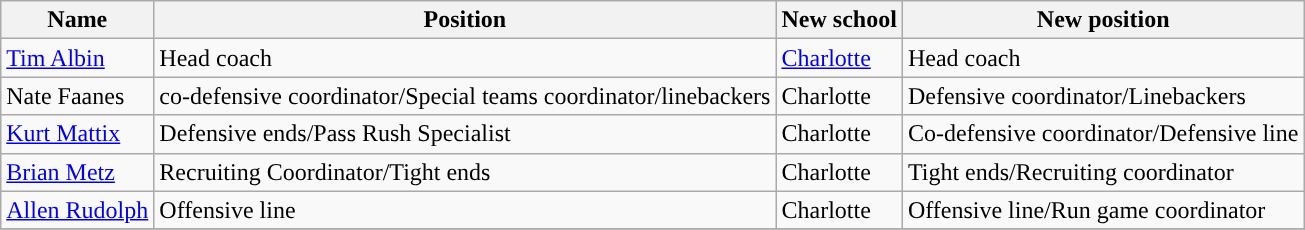<table class="wikitable">
<tr>
<th style="text-align:center;">Name</th>
<th style="text-align:center;">Position</th>
<th style="text-align:center;">New school</th>
<th style="text-align:center;">New position</th>
</tr>
<tr>
<td><a href='#'>Tim Albin</a></td>
<td>Head coach</td>
<td><a href='#'>Charlotte</a></td>
<td>Head coach</td>
</tr>
<tr>
<td>Nate Faanes</td>
<td>co-defensive coordinator/Special teams coordinator/linebackers</td>
<td>Charlotte</td>
<td>Defensive coordinator/Linebackers</td>
</tr>
<tr>
<td><a href='#'>Kurt Mattix</a></td>
<td>Defensive ends/Pass Rush Specialist</td>
<td>Charlotte</td>
<td>Co-defensive coordinator/Defensive line</td>
</tr>
<tr>
<td><a href='#'>Brian Metz</a></td>
<td>Recruiting Coordinator/Tight ends</td>
<td>Charlotte</td>
<td>Tight ends/Recruiting coordinator</td>
</tr>
<tr>
<td><a href='#'>Allen Rudolph</a></td>
<td>Offensive line</td>
<td>Charlotte</td>
<td>Offensive line/Run game coordinator</td>
</tr>
<tr>
</tr>
</table>
